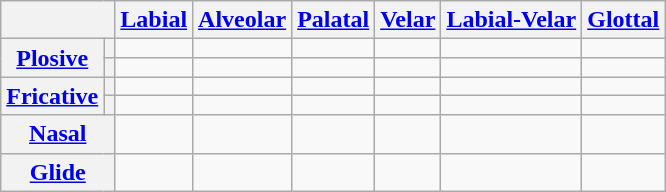<table class="wikitable" style="text-align: center;">
<tr>
<th colspan="2"></th>
<th><a href='#'>Labial</a></th>
<th><a href='#'>Alveolar</a></th>
<th><a href='#'>Palatal</a></th>
<th><a href='#'>Velar</a></th>
<th><a href='#'>Labial-Velar</a></th>
<th><a href='#'>Glottal</a></th>
</tr>
<tr>
<th rowspan="2"><a href='#'>Plosive</a></th>
<th></th>
<td></td>
<td></td>
<td></td>
<td></td>
<td></td>
<td></td>
</tr>
<tr>
<th></th>
<td></td>
<td></td>
<td></td>
<td></td>
<td></td>
<td></td>
</tr>
<tr>
<th rowspan="2"><a href='#'>Fricative</a></th>
<th></th>
<td></td>
<td></td>
<td></td>
<td></td>
<td></td>
<td></td>
</tr>
<tr>
<th></th>
<td></td>
<td></td>
<td></td>
<td></td>
<td></td>
<td></td>
</tr>
<tr>
<th colspan="2"><a href='#'>Nasal</a></th>
<td></td>
<td></td>
<td></td>
<td></td>
<td></td>
<td></td>
</tr>
<tr>
<th colspan="2"><a href='#'>Glide</a></th>
<td></td>
<td></td>
<td> </td>
<td></td>
<td></td>
<td></td>
</tr>
</table>
